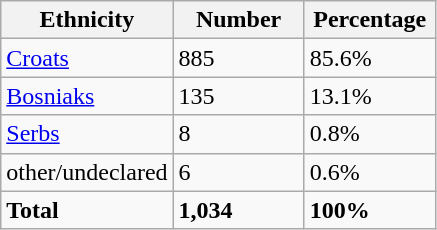<table class="wikitable">
<tr>
<th width="100px">Ethnicity</th>
<th width="80px">Number</th>
<th width="80px">Percentage</th>
</tr>
<tr>
<td><a href='#'>Croats</a></td>
<td>885</td>
<td>85.6%</td>
</tr>
<tr>
<td><a href='#'>Bosniaks</a></td>
<td>135</td>
<td>13.1%</td>
</tr>
<tr>
<td><a href='#'>Serbs</a></td>
<td>8</td>
<td>0.8%</td>
</tr>
<tr>
<td>other/undeclared</td>
<td>6</td>
<td>0.6%</td>
</tr>
<tr>
<td><strong>Total</strong></td>
<td><strong>1,034</strong></td>
<td><strong>100%</strong></td>
</tr>
</table>
